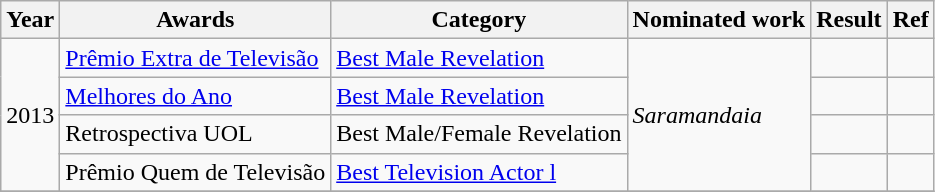<table class="wikitable">
<tr>
<th>Year</th>
<th>Awards</th>
<th>Category</th>
<th>Nominated work</th>
<th>Result</th>
<th>Ref</th>
</tr>
<tr>
<td rowspan=4>2013</td>
<td><a href='#'>Prêmio Extra de Televisão</a></td>
<td><a href='#'>Best Male Revelation</a></td>
<td rowspan=4><em>Saramandaia</em></td>
<td></td>
<td></td>
</tr>
<tr>
<td><a href='#'>Melhores do Ano</a></td>
<td><a href='#'>Best Male Revelation</a></td>
<td></td>
<td></td>
</tr>
<tr>
<td>Retrospectiva UOL</td>
<td>Best Male/Female Revelation</td>
<td></td>
<td></td>
</tr>
<tr>
<td>Prêmio Quem de Televisão</td>
<td><a href='#'>Best Television Actor l</a></td>
<td></td>
<td></td>
</tr>
<tr>
</tr>
</table>
